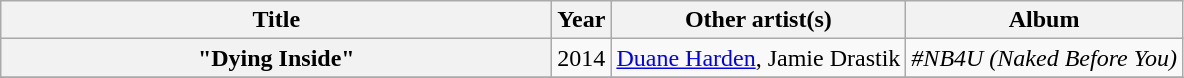<table class="wikitable plainrowheaders" style="text-align:center;">
<tr>
<th scope="col" style="width:22.5em;">Title</th>
<th scope="col">Year</th>
<th scope="col">Other artist(s)</th>
<th scope="col">Album</th>
</tr>
<tr>
<th scope="row">"Dying Inside"</th>
<td>2014</td>
<td><a href='#'>Duane Harden</a>, Jamie Drastik</td>
<td><em>#NB4U (Naked Before You)</em></td>
</tr>
<tr>
</tr>
</table>
